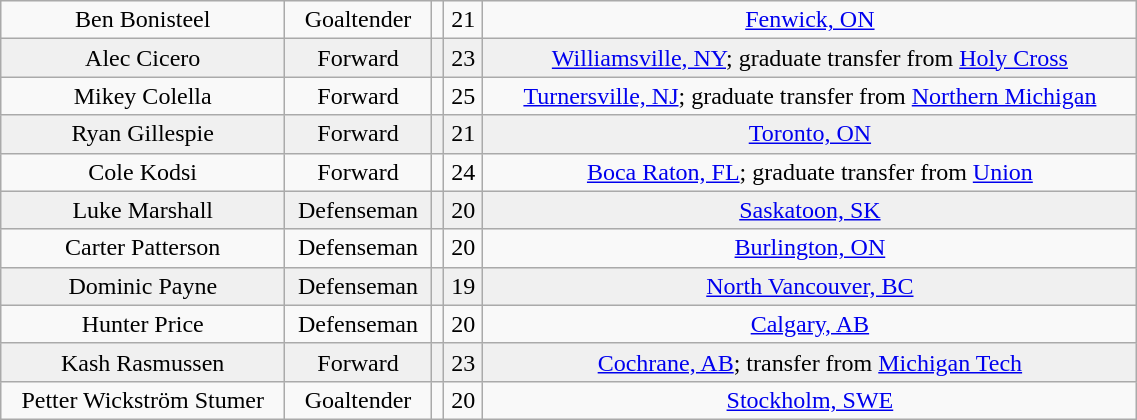<table class="wikitable" width="60%">
<tr align="center" bgcolor="">
<td>Ben Bonisteel</td>
<td>Goaltender</td>
<td></td>
<td>21</td>
<td><a href='#'>Fenwick, ON</a></td>
</tr>
<tr align="center" bgcolor="f0f0f0">
<td>Alec Cicero</td>
<td>Forward</td>
<td></td>
<td>23</td>
<td><a href='#'>Williamsville, NY</a>; graduate transfer from <a href='#'>Holy Cross</a></td>
</tr>
<tr align="center" bgcolor="">
<td>Mikey Colella</td>
<td>Forward</td>
<td></td>
<td>25</td>
<td><a href='#'>Turnersville, NJ</a>; graduate transfer from <a href='#'>Northern Michigan</a></td>
</tr>
<tr align="center" bgcolor="f0f0f0">
<td>Ryan Gillespie</td>
<td>Forward</td>
<td></td>
<td>21</td>
<td><a href='#'>Toronto, ON</a></td>
</tr>
<tr align="center" bgcolor="">
<td>Cole Kodsi</td>
<td>Forward</td>
<td></td>
<td>24</td>
<td><a href='#'>Boca Raton, FL</a>; graduate transfer from <a href='#'>Union</a></td>
</tr>
<tr align="center" bgcolor="f0f0f0">
<td>Luke Marshall</td>
<td>Defenseman</td>
<td></td>
<td>20</td>
<td><a href='#'>Saskatoon, SK</a></td>
</tr>
<tr align="center" bgcolor="">
<td>Carter Patterson</td>
<td>Defenseman</td>
<td></td>
<td>20</td>
<td><a href='#'>Burlington, ON</a></td>
</tr>
<tr align="center" bgcolor="f0f0f0">
<td>Dominic Payne</td>
<td>Defenseman</td>
<td></td>
<td>19</td>
<td><a href='#'>North Vancouver, BC</a></td>
</tr>
<tr align="center" bgcolor="">
<td>Hunter Price</td>
<td>Defenseman</td>
<td></td>
<td>20</td>
<td><a href='#'>Calgary, AB</a></td>
</tr>
<tr align="center" bgcolor="f0f0f0">
<td>Kash Rasmussen</td>
<td>Forward</td>
<td></td>
<td>23</td>
<td><a href='#'>Cochrane, AB</a>; transfer from <a href='#'>Michigan Tech</a></td>
</tr>
<tr align="center" bgcolor="">
<td>Petter Wickström Stumer</td>
<td>Goaltender</td>
<td></td>
<td>20</td>
<td><a href='#'>Stockholm, SWE</a></td>
</tr>
</table>
